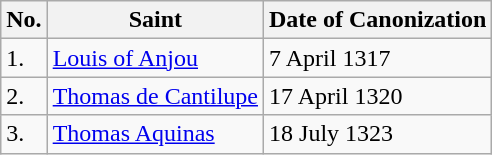<table class="wikitable">
<tr>
<th>No.</th>
<th>Saint</th>
<th>Date of Canonization</th>
</tr>
<tr>
<td>1.</td>
<td><a href='#'>Louis of Anjou</a></td>
<td>7 April 1317</td>
</tr>
<tr>
<td>2.</td>
<td><a href='#'>Thomas de Cantilupe</a></td>
<td>17 April 1320</td>
</tr>
<tr>
<td>3.</td>
<td><a href='#'>Thomas Aquinas</a></td>
<td>18 July 1323</td>
</tr>
</table>
